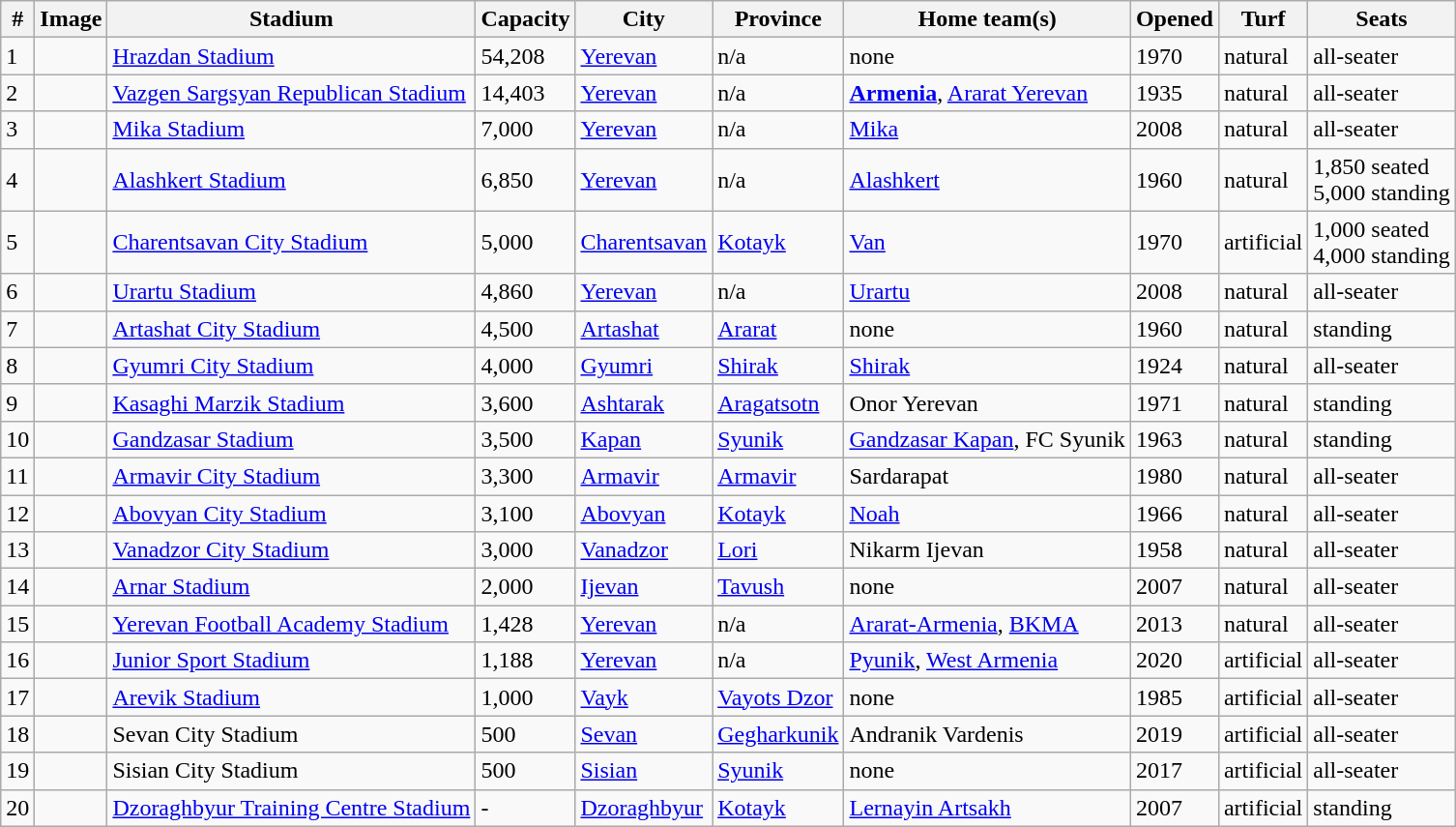<table class="wikitable sortable">
<tr>
<th>#</th>
<th>Image</th>
<th>Stadium</th>
<th>Capacity</th>
<th>City</th>
<th>Province</th>
<th>Home team(s)</th>
<th>Opened</th>
<th>Turf</th>
<th>Seats</th>
</tr>
<tr>
<td>1</td>
<td></td>
<td><a href='#'>Hrazdan Stadium</a></td>
<td>54,208</td>
<td><a href='#'>Yerevan</a></td>
<td>n/a</td>
<td>none</td>
<td>1970</td>
<td>natural</td>
<td>all-seater</td>
</tr>
<tr>
<td>2</td>
<td></td>
<td><a href='#'>Vazgen Sargsyan Republican Stadium</a></td>
<td>14,403</td>
<td><a href='#'>Yerevan</a></td>
<td>n/a</td>
<td> <strong><a href='#'>Armenia</a></strong>, <a href='#'>Ararat Yerevan</a></td>
<td>1935</td>
<td>natural</td>
<td>all-seater</td>
</tr>
<tr>
<td>3</td>
<td></td>
<td><a href='#'>Mika Stadium</a></td>
<td>7,000</td>
<td><a href='#'>Yerevan</a></td>
<td>n/a</td>
<td><a href='#'>Mika</a></td>
<td>2008</td>
<td>natural</td>
<td>all-seater</td>
</tr>
<tr>
<td>4</td>
<td></td>
<td><a href='#'>Alashkert Stadium</a></td>
<td>6,850</td>
<td><a href='#'>Yerevan</a></td>
<td>n/a</td>
<td><a href='#'>Alashkert</a></td>
<td>1960</td>
<td>natural</td>
<td>1,850 seated<br>5,000 standing</td>
</tr>
<tr>
<td>5</td>
<td></td>
<td><a href='#'>Charentsavan City Stadium</a></td>
<td>5,000</td>
<td><a href='#'>Charentsavan</a></td>
<td><a href='#'>Kotayk</a></td>
<td><a href='#'>Van</a></td>
<td>1970</td>
<td>artificial</td>
<td>1,000 seated<br>4,000 standing</td>
</tr>
<tr>
<td>6</td>
<td></td>
<td><a href='#'>Urartu Stadium</a></td>
<td>4,860</td>
<td><a href='#'>Yerevan</a></td>
<td>n/a</td>
<td><a href='#'>Urartu</a></td>
<td>2008</td>
<td>natural</td>
<td>all-seater</td>
</tr>
<tr>
<td>7</td>
<td></td>
<td><a href='#'>Artashat City Stadium</a></td>
<td>4,500</td>
<td><a href='#'>Artashat</a></td>
<td><a href='#'>Ararat</a></td>
<td>none</td>
<td>1960</td>
<td>natural</td>
<td>standing</td>
</tr>
<tr>
<td>8</td>
<td></td>
<td><a href='#'>Gyumri City Stadium</a></td>
<td>4,000</td>
<td><a href='#'>Gyumri</a></td>
<td><a href='#'>Shirak</a></td>
<td><a href='#'>Shirak</a></td>
<td>1924</td>
<td>natural</td>
<td>all-seater</td>
</tr>
<tr>
<td>9</td>
<td></td>
<td><a href='#'>Kasaghi Marzik Stadium</a></td>
<td>3,600</td>
<td><a href='#'>Ashtarak</a></td>
<td><a href='#'>Aragatsotn</a></td>
<td>Onor Yerevan</td>
<td>1971</td>
<td>natural</td>
<td>standing</td>
</tr>
<tr>
<td>10</td>
<td></td>
<td><a href='#'>Gandzasar Stadium</a></td>
<td>3,500</td>
<td><a href='#'>Kapan</a></td>
<td><a href='#'>Syunik</a></td>
<td><a href='#'>Gandzasar Kapan</a>, FC Syunik</td>
<td>1963</td>
<td>natural</td>
<td>standing</td>
</tr>
<tr>
<td>11</td>
<td></td>
<td><a href='#'>Armavir City Stadium</a></td>
<td>3,300</td>
<td><a href='#'>Armavir</a></td>
<td><a href='#'>Armavir</a></td>
<td>Sardarapat</td>
<td>1980</td>
<td>natural</td>
<td>all-seater</td>
</tr>
<tr>
<td>12</td>
<td></td>
<td><a href='#'>Abovyan City Stadium</a></td>
<td>3,100</td>
<td><a href='#'>Abovyan</a></td>
<td><a href='#'>Kotayk</a></td>
<td><a href='#'>Noah</a></td>
<td>1966</td>
<td>natural</td>
<td>all-seater</td>
</tr>
<tr>
<td>13</td>
<td></td>
<td><a href='#'>Vanadzor City Stadium</a></td>
<td>3,000</td>
<td><a href='#'>Vanadzor</a></td>
<td><a href='#'>Lori</a></td>
<td>Nikarm Ijevan</td>
<td>1958</td>
<td>natural</td>
<td>all-seater</td>
</tr>
<tr>
<td>14</td>
<td></td>
<td><a href='#'>Arnar Stadium</a></td>
<td>2,000</td>
<td><a href='#'>Ijevan</a></td>
<td><a href='#'>Tavush</a></td>
<td>none</td>
<td>2007</td>
<td>natural</td>
<td>all-seater</td>
</tr>
<tr>
<td>15</td>
<td></td>
<td><a href='#'>Yerevan Football Academy Stadium</a></td>
<td>1,428</td>
<td><a href='#'>Yerevan</a></td>
<td>n/a</td>
<td><a href='#'>Ararat-Armenia</a>, <a href='#'>BKMA</a></td>
<td>2013</td>
<td>natural</td>
<td>all-seater</td>
</tr>
<tr>
<td>16</td>
<td></td>
<td><a href='#'>Junior Sport Stadium</a></td>
<td>1,188</td>
<td><a href='#'>Yerevan</a></td>
<td>n/a</td>
<td><a href='#'>Pyunik</a>, <a href='#'>West Armenia</a></td>
<td>2020</td>
<td>artificial</td>
<td>all-seater</td>
</tr>
<tr>
<td>17</td>
<td></td>
<td><a href='#'>Arevik Stadium</a></td>
<td>1,000</td>
<td><a href='#'>Vayk</a></td>
<td><a href='#'>Vayots Dzor</a></td>
<td>none</td>
<td>1985</td>
<td>artificial</td>
<td>all-seater</td>
</tr>
<tr>
<td>18</td>
<td></td>
<td>Sevan City Stadium</td>
<td>500</td>
<td><a href='#'>Sevan</a></td>
<td><a href='#'>Gegharkunik</a></td>
<td>Andranik Vardenis</td>
<td>2019</td>
<td>artificial</td>
<td>all-seater</td>
</tr>
<tr>
<td>19</td>
<td></td>
<td>Sisian City Stadium</td>
<td>500</td>
<td><a href='#'>Sisian</a></td>
<td><a href='#'>Syunik</a></td>
<td>none</td>
<td>2017</td>
<td>artificial</td>
<td>all-seater</td>
</tr>
<tr>
<td>20</td>
<td></td>
<td><a href='#'>Dzoraghbyur Training Centre Stadium</a></td>
<td>-</td>
<td><a href='#'>Dzoraghbyur</a></td>
<td><a href='#'>Kotayk</a></td>
<td><a href='#'>Lernayin Artsakh</a></td>
<td>2007</td>
<td>artificial</td>
<td>standing</td>
</tr>
</table>
